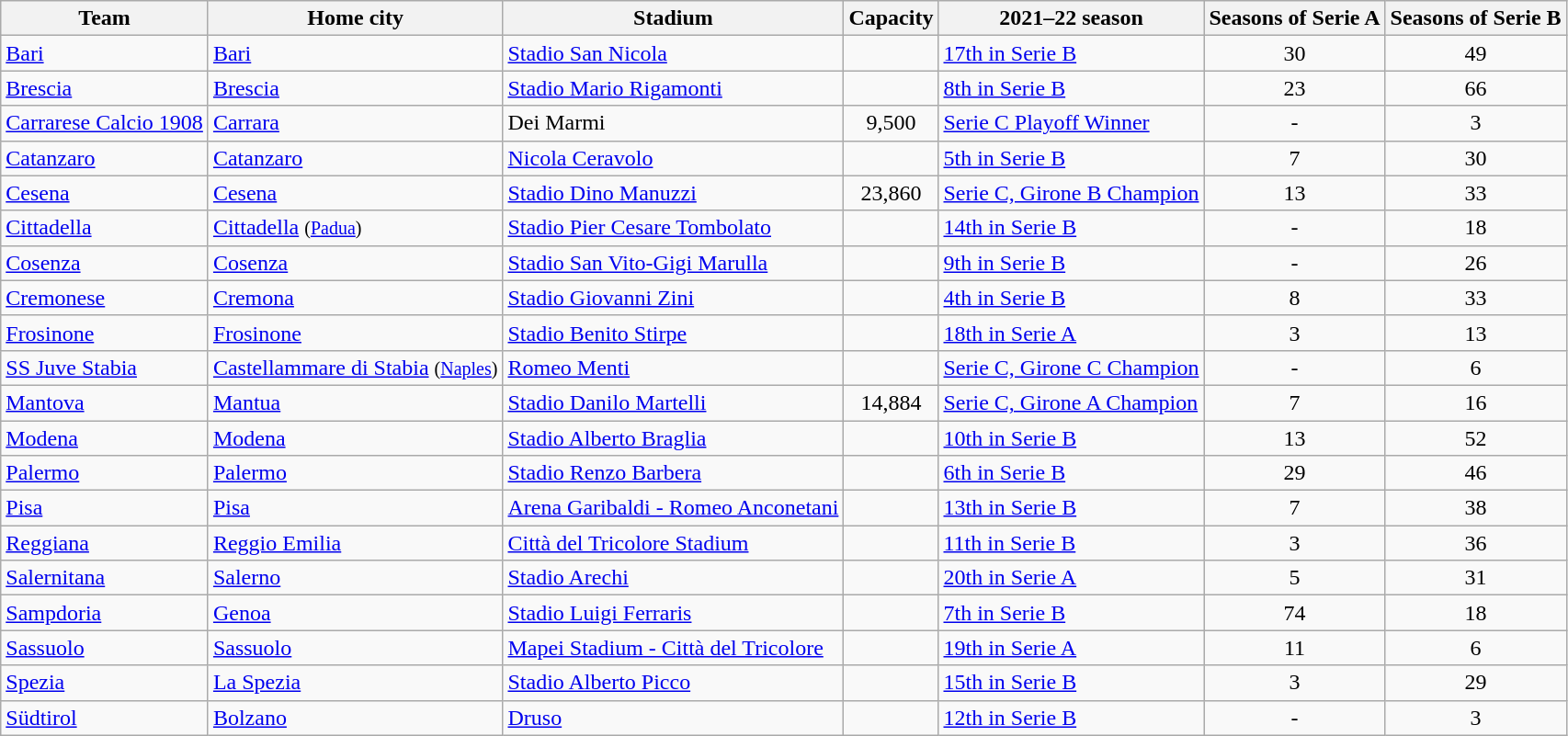<table class="wikitable sortable">
<tr>
<th>Team</th>
<th>Home city</th>
<th>Stadium</th>
<th>Capacity</th>
<th>2021–22 season</th>
<th>Seasons of Serie A</th>
<th>Seasons of Serie B</th>
</tr>
<tr>
<td><a href='#'>Bari</a></td>
<td><a href='#'>Bari</a></td>
<td><a href='#'>Stadio San Nicola</a></td>
<td style="text-align:center;"></td>
<td><a href='#'>17th in Serie B</a></td>
<td style="text-align:center;">30</td>
<td style="text-align:center;">49</td>
</tr>
<tr>
<td><a href='#'>Brescia</a></td>
<td><a href='#'>Brescia</a></td>
<td><a href='#'>Stadio Mario Rigamonti</a></td>
<td style="text-align:center;"></td>
<td><a href='#'>8th in Serie B</a></td>
<td style="text-align:center;">23</td>
<td style="text-align:center;">66</td>
</tr>
<tr>
<td><a href='#'>Carrarese Calcio 1908</a></td>
<td><a href='#'>Carrara</a></td>
<td>Dei Marmi</td>
<td style="text-align:center;">9,500</td>
<td><a href='#'>Serie C Playoff Winner</a></td>
<td style="text-align:center;">-</td>
<td style="text-align:center;">3</td>
</tr>
<tr>
<td><a href='#'>Catanzaro</a></td>
<td><a href='#'>Catanzaro</a></td>
<td><a href='#'>Nicola Ceravolo</a></td>
<td style="text-align:center;"></td>
<td><a href='#'>5th in Serie B</a></td>
<td style="text-align:center;">7</td>
<td style="text-align:center;">30</td>
</tr>
<tr>
<td><a href='#'>Cesena</a></td>
<td><a href='#'>Cesena</a></td>
<td><a href='#'>Stadio Dino Manuzzi</a></td>
<td style="text-align:center;">23,860</td>
<td><a href='#'>Serie C, Girone B Champion</a></td>
<td style="text-align:center;">13</td>
<td style="text-align:center;">33</td>
</tr>
<tr>
<td><a href='#'>Cittadella</a></td>
<td><a href='#'>Cittadella</a> <small>(<a href='#'>Padua</a>)</small></td>
<td><a href='#'>Stadio Pier Cesare Tombolato</a></td>
<td style="text-align:center;"></td>
<td><a href='#'>14th in Serie B</a></td>
<td style="text-align:center;">-</td>
<td style="text-align:center;">18</td>
</tr>
<tr>
<td><a href='#'>Cosenza</a></td>
<td><a href='#'>Cosenza</a></td>
<td><a href='#'>Stadio San Vito-Gigi Marulla</a></td>
<td style="text-align:center;"></td>
<td><a href='#'>9th in Serie B</a></td>
<td style="text-align:center;">-</td>
<td style="text-align:center;">26</td>
</tr>
<tr>
<td><a href='#'>Cremonese</a></td>
<td><a href='#'>Cremona</a></td>
<td><a href='#'>Stadio Giovanni Zini</a></td>
<td style="text-align:center;"></td>
<td><a href='#'>4th in Serie B</a></td>
<td style="text-align:center;">8</td>
<td style="text-align:center;">33</td>
</tr>
<tr>
<td><a href='#'>Frosinone</a></td>
<td><a href='#'>Frosinone</a></td>
<td><a href='#'>Stadio Benito Stirpe</a></td>
<td style="text-align:center;"></td>
<td><a href='#'>18th in Serie A</a></td>
<td style="text-align:center;">3</td>
<td style="text-align:center;">13</td>
</tr>
<tr>
<td><a href='#'>SS Juve Stabia</a></td>
<td><a href='#'>Castellammare di Stabia</a> <small>(<a href='#'>Naples</a>)</small></td>
<td><a href='#'>Romeo Menti</a></td>
<td style="text-align:center;"></td>
<td><a href='#'>Serie C, Girone C Champion</a></td>
<td style="text-align:center;">-</td>
<td style="text-align:center;">6</td>
</tr>
<tr>
<td><a href='#'>Mantova</a></td>
<td><a href='#'>Mantua</a></td>
<td><a href='#'>Stadio Danilo Martelli</a></td>
<td style="text-align:center;">14,884</td>
<td><a href='#'>Serie C, Girone A Champion</a></td>
<td style="text-align:center;">7</td>
<td style="text-align:center;">16</td>
</tr>
<tr>
<td><a href='#'>Modena</a></td>
<td><a href='#'>Modena</a></td>
<td><a href='#'>Stadio Alberto Braglia</a></td>
<td style="text-align:center;"></td>
<td><a href='#'>10th in Serie B</a></td>
<td style="text-align:center;">13</td>
<td style="text-align:center;">52</td>
</tr>
<tr>
<td><a href='#'>Palermo</a></td>
<td><a href='#'>Palermo</a></td>
<td><a href='#'>Stadio Renzo Barbera</a></td>
<td style="text-align:center;"></td>
<td><a href='#'>6th in Serie B</a></td>
<td style="text-align:center;">29</td>
<td style="text-align:center;">46</td>
</tr>
<tr>
<td><a href='#'>Pisa</a></td>
<td><a href='#'>Pisa</a></td>
<td><a href='#'>Arena Garibaldi - Romeo Anconetani</a></td>
<td style="text-align:center;"></td>
<td><a href='#'>13th in Serie B</a></td>
<td style="text-align:center;">7</td>
<td style="text-align:center;">38</td>
</tr>
<tr>
<td><a href='#'>Reggiana</a></td>
<td><a href='#'>Reggio Emilia</a></td>
<td><a href='#'>Città del Tricolore Stadium</a></td>
<td style="text-align:center;"></td>
<td><a href='#'>11th in Serie B</a></td>
<td style="text-align:center;">3</td>
<td style="text-align:center;">36</td>
</tr>
<tr>
<td><a href='#'>Salernitana</a></td>
<td><a href='#'>Salerno</a></td>
<td><a href='#'>Stadio Arechi</a></td>
<td style="text-align:center;"></td>
<td><a href='#'>20th in Serie A</a></td>
<td style="text-align:center;">5</td>
<td style="text-align:center;">31</td>
</tr>
<tr>
<td><a href='#'>Sampdoria</a></td>
<td><a href='#'>Genoa</a></td>
<td><a href='#'>Stadio Luigi Ferraris</a></td>
<td style="text-align:center;"></td>
<td><a href='#'>7th in Serie B</a></td>
<td style="text-align:center;">74</td>
<td style="text-align:center;">18</td>
</tr>
<tr>
<td><a href='#'>Sassuolo</a></td>
<td><a href='#'>Sassuolo</a></td>
<td><a href='#'>Mapei Stadium - Città del Tricolore</a></td>
<td style="text-align:center;"></td>
<td><a href='#'>19th in Serie A</a></td>
<td style="text-align:center;">11</td>
<td style="text-align:center;">6</td>
</tr>
<tr>
<td><a href='#'>Spezia</a></td>
<td><a href='#'>La Spezia</a></td>
<td><a href='#'>Stadio Alberto Picco</a></td>
<td style="text-align:center;"></td>
<td><a href='#'>15th in Serie B</a></td>
<td style="text-align:center;">3</td>
<td style="text-align:center;">29</td>
</tr>
<tr>
<td><a href='#'>Südtirol</a></td>
<td><a href='#'>Bolzano</a></td>
<td><a href='#'>Druso</a></td>
<td style="text-align:center;"></td>
<td><a href='#'>12th in Serie B</a></td>
<td style="text-align:center;">-</td>
<td style="text-align:center;">3</td>
</tr>
</table>
